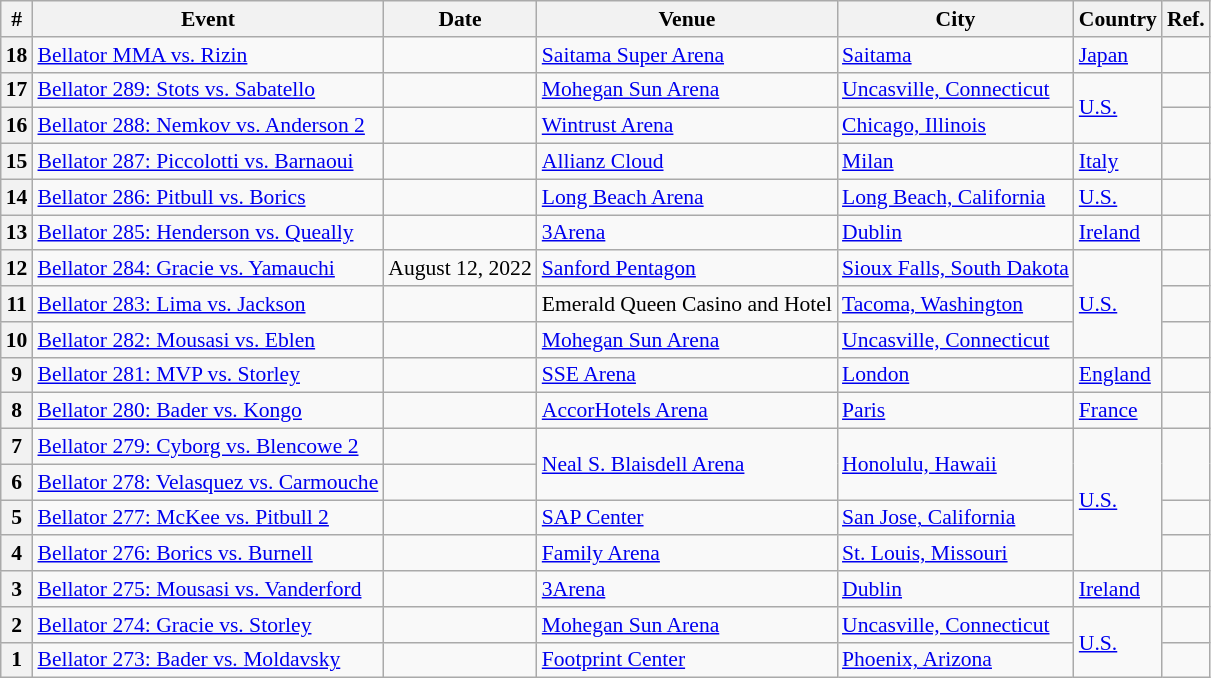<table class="sortable wikitable succession-box" style="font-size:90%;">
<tr>
<th scope="col">#</th>
<th scope="col">Event</th>
<th scope="col">Date</th>
<th scope="col">Venue</th>
<th scope="col">City</th>
<th scope="col">Country</th>
<th scope="col">Ref.</th>
</tr>
<tr>
<th>18</th>
<td><a href='#'>Bellator MMA vs. Rizin</a></td>
<td></td>
<td><a href='#'>Saitama Super Arena</a></td>
<td><a href='#'>Saitama</a></td>
<td><a href='#'>Japan</a></td>
<td></td>
</tr>
<tr>
<th>17</th>
<td><a href='#'>Bellator 289: Stots vs. Sabatello</a></td>
<td></td>
<td><a href='#'>Mohegan Sun Arena</a></td>
<td><a href='#'>Uncasville, Connecticut</a></td>
<td rowspan=2><a href='#'>U.S.</a></td>
<td></td>
</tr>
<tr>
<th>16</th>
<td><a href='#'>Bellator 288: Nemkov vs. Anderson 2</a></td>
<td></td>
<td><a href='#'>Wintrust Arena</a></td>
<td><a href='#'>Chicago, Illinois</a></td>
<td></td>
</tr>
<tr>
<th>15</th>
<td><a href='#'>Bellator 287: Piccolotti vs. Barnaoui</a></td>
<td></td>
<td><a href='#'>Allianz Cloud</a></td>
<td><a href='#'>Milan</a></td>
<td><a href='#'>Italy</a></td>
<td></td>
</tr>
<tr>
<th>14</th>
<td><a href='#'>Bellator 286: Pitbull vs. Borics</a></td>
<td></td>
<td><a href='#'>Long Beach Arena</a></td>
<td><a href='#'>Long Beach, California</a></td>
<td><a href='#'>U.S.</a></td>
<td></td>
</tr>
<tr>
<th>13</th>
<td><a href='#'>Bellator 285: Henderson vs. Queally</a></td>
<td></td>
<td><a href='#'>3Arena</a></td>
<td><a href='#'>Dublin</a></td>
<td><a href='#'>Ireland</a></td>
<td></td>
</tr>
<tr>
<th>12</th>
<td><a href='#'>Bellator 284: Gracie vs. Yamauchi</a></td>
<td>August 12, 2022</td>
<td><a href='#'>Sanford Pentagon</a></td>
<td><a href='#'>Sioux Falls, South Dakota</a></td>
<td rowspan=3><a href='#'>U.S.</a></td>
<td></td>
</tr>
<tr>
<th>11</th>
<td><a href='#'>Bellator 283: Lima vs. Jackson</a></td>
<td></td>
<td>Emerald Queen Casino and Hotel</td>
<td><a href='#'>Tacoma, Washington</a></td>
<td></td>
</tr>
<tr>
<th>10</th>
<td><a href='#'>Bellator 282: Mousasi vs. Eblen</a></td>
<td></td>
<td><a href='#'>Mohegan Sun Arena</a></td>
<td><a href='#'>Uncasville, Connecticut</a></td>
<td></td>
</tr>
<tr>
<th>9</th>
<td><a href='#'>Bellator 281: MVP vs. Storley</a></td>
<td></td>
<td><a href='#'>SSE Arena</a></td>
<td><a href='#'>London</a></td>
<td><a href='#'>England</a></td>
<td></td>
</tr>
<tr>
<th>8</th>
<td><a href='#'>Bellator 280: Bader vs. Kongo</a></td>
<td></td>
<td><a href='#'>AccorHotels Arena</a></td>
<td><a href='#'>Paris</a></td>
<td><a href='#'>France</a></td>
<td></td>
</tr>
<tr>
<th>7</th>
<td><a href='#'>Bellator 279: Cyborg vs. Blencowe 2</a></td>
<td></td>
<td rowspan=2><a href='#'>Neal S. Blaisdell Arena</a></td>
<td rowspan=2><a href='#'>Honolulu, Hawaii</a></td>
<td rowspan=4><a href='#'>U.S.</a></td>
<td rowspan=2></td>
</tr>
<tr>
<th>6</th>
<td><a href='#'>Bellator 278: Velasquez vs. Carmouche</a></td>
<td></td>
</tr>
<tr>
<th>5</th>
<td><a href='#'>Bellator 277: McKee vs. Pitbull 2</a></td>
<td></td>
<td><a href='#'>SAP Center</a></td>
<td><a href='#'>San Jose, California</a></td>
<td></td>
</tr>
<tr>
<th>4</th>
<td><a href='#'>Bellator 276: Borics vs. Burnell</a></td>
<td></td>
<td><a href='#'>Family Arena</a></td>
<td><a href='#'>St. Louis, Missouri</a></td>
<td></td>
</tr>
<tr>
<th>3</th>
<td><a href='#'>Bellator 275: Mousasi vs. Vanderford</a></td>
<td></td>
<td><a href='#'>3Arena</a></td>
<td><a href='#'>Dublin</a></td>
<td><a href='#'>Ireland</a></td>
<td></td>
</tr>
<tr>
<th>2</th>
<td><a href='#'>Bellator 274: Gracie vs. Storley</a></td>
<td></td>
<td><a href='#'>Mohegan Sun Arena</a></td>
<td><a href='#'>Uncasville, Connecticut</a></td>
<td rowspan=2><a href='#'>U.S.</a></td>
<td></td>
</tr>
<tr>
<th>1</th>
<td><a href='#'>Bellator 273: Bader vs. Moldavsky</a></td>
<td></td>
<td><a href='#'>Footprint Center</a></td>
<td><a href='#'>Phoenix, Arizona</a></td>
<td></td>
</tr>
</table>
